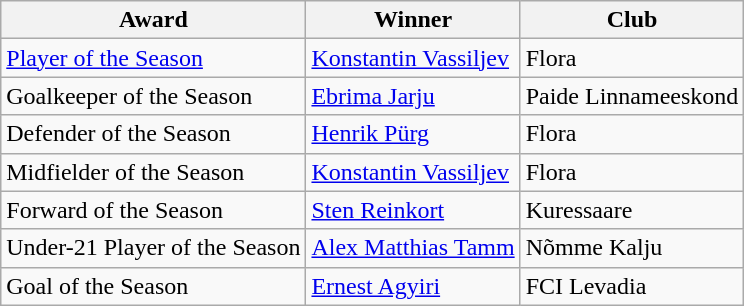<table class="wikitable">
<tr>
<th>Award</th>
<th>Winner</th>
<th>Club</th>
</tr>
<tr>
<td><a href='#'>Player of the Season</a></td>
<td> <a href='#'>Konstantin Vassiljev</a></td>
<td>Flora</td>
</tr>
<tr>
<td>Goalkeeper of the Season</td>
<td> <a href='#'>Ebrima Jarju</a></td>
<td>Paide Linnameeskond</td>
</tr>
<tr>
<td>Defender of the Season</td>
<td> <a href='#'>Henrik Pürg</a></td>
<td>Flora</td>
</tr>
<tr>
<td>Midfielder of the Season</td>
<td> <a href='#'>Konstantin Vassiljev</a></td>
<td>Flora</td>
</tr>
<tr>
<td>Forward of the Season</td>
<td> <a href='#'>Sten Reinkort</a></td>
<td>Kuressaare</td>
</tr>
<tr>
<td>Under-21 Player of the Season</td>
<td> <a href='#'>Alex Matthias Tamm</a></td>
<td>Nõmme Kalju</td>
</tr>
<tr>
<td>Goal of the Season</td>
<td> <a href='#'>Ernest Agyiri</a></td>
<td>FCI Levadia</td>
</tr>
</table>
